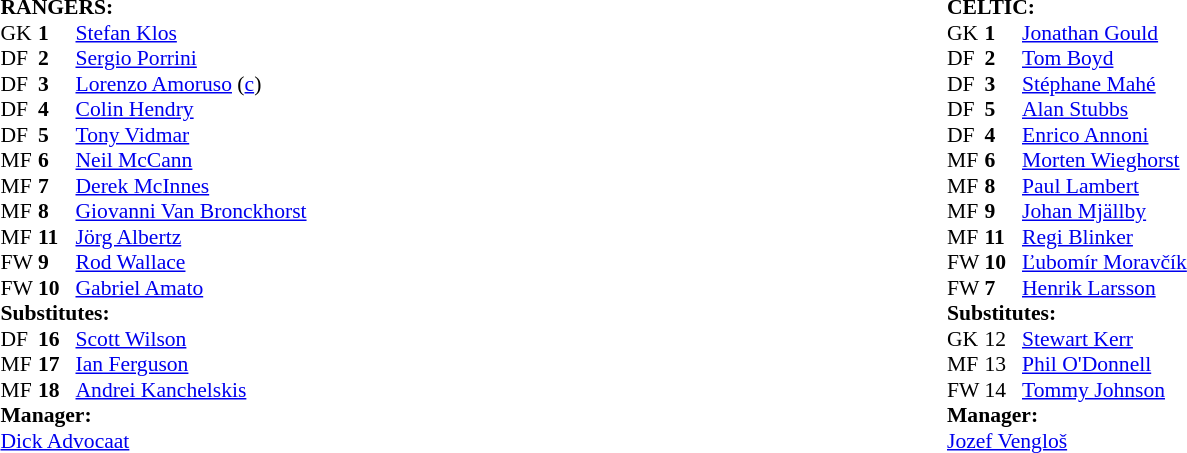<table width="100%">
<tr>
<td valign="top" width="50%"><br><table style="font-size: 90%" cellspacing="0" cellpadding="0">
<tr>
<td colspan="4"><strong>RANGERS:</strong></td>
</tr>
<tr>
<th width="25"></th>
<th width="25"></th>
</tr>
<tr>
<td>GK</td>
<td><strong>1</strong></td>
<td> <a href='#'>Stefan Klos</a></td>
</tr>
<tr>
<td>DF</td>
<td><strong>2</strong></td>
<td> <a href='#'>Sergio Porrini</a></td>
<td></td>
<td></td>
</tr>
<tr>
<td>DF</td>
<td><strong>3</strong></td>
<td> <a href='#'>Lorenzo Amoruso</a> (<a href='#'>c</a>)</td>
</tr>
<tr>
<td>DF</td>
<td><strong>4</strong></td>
<td> <a href='#'>Colin Hendry</a></td>
</tr>
<tr>
<td>DF</td>
<td><strong>5</strong></td>
<td> <a href='#'>Tony Vidmar</a></td>
</tr>
<tr>
<td>MF</td>
<td><strong>6</strong></td>
<td> <a href='#'>Neil McCann</a></td>
<td></td>
<td></td>
</tr>
<tr>
<td>MF</td>
<td><strong>7</strong></td>
<td> <a href='#'>Derek McInnes</a></td>
</tr>
<tr>
<td>MF</td>
<td><strong>8</strong></td>
<td> <a href='#'>Giovanni Van Bronckhorst</a></td>
</tr>
<tr>
<td>MF</td>
<td><strong>11</strong></td>
<td> <a href='#'>Jörg Albertz</a></td>
</tr>
<tr>
<td>FW</td>
<td><strong>9</strong></td>
<td> <a href='#'>Rod Wallace</a></td>
</tr>
<tr>
<td>FW</td>
<td><strong>10</strong></td>
<td> <a href='#'>Gabriel Amato</a></td>
<td></td>
<td></td>
</tr>
<tr>
<td colspan=4><strong>Substitutes:</strong></td>
</tr>
<tr>
<td>DF</td>
<td><strong>16</strong></td>
<td> <a href='#'>Scott Wilson</a></td>
<td></td>
<td></td>
</tr>
<tr>
<td>MF</td>
<td><strong>17</strong></td>
<td> <a href='#'>Ian Ferguson</a></td>
<td></td>
<td></td>
</tr>
<tr>
<td>MF</td>
<td><strong>18</strong></td>
<td> <a href='#'>Andrei Kanchelskis</a></td>
<td></td>
<td></td>
</tr>
<tr>
<td colspan=4><strong>Manager:</strong></td>
</tr>
<tr>
<td colspan="4"> <a href='#'>Dick Advocaat</a></td>
</tr>
</table>
</td>
<td valign="top" width="50%"><br><table style="font-size: 90%" cellspacing="0" cellpadding="0">
<tr>
<td colspan="4"><strong>CELTIC:</strong></td>
</tr>
<tr>
<th width="25"></th>
<th width="25"></th>
</tr>
<tr>
<td>GK</td>
<td><strong>1</strong></td>
<td> <a href='#'>Jonathan Gould</a></td>
</tr>
<tr>
<td>DF</td>
<td><strong>2</strong></td>
<td> <a href='#'>Tom Boyd</a></td>
</tr>
<tr>
<td>DF</td>
<td><strong>3</strong></td>
<td> <a href='#'>Stéphane Mahé</a></td>
<td></td>
<td></td>
</tr>
<tr>
<td>DF</td>
<td><strong>5</strong></td>
<td> <a href='#'>Alan Stubbs</a></td>
</tr>
<tr>
<td>DF</td>
<td><strong>4</strong></td>
<td> <a href='#'>Enrico Annoni</a></td>
<td></td>
<td></td>
</tr>
<tr>
<td>MF</td>
<td><strong>6</strong></td>
<td> <a href='#'>Morten Wieghorst</a></td>
</tr>
<tr>
<td>MF</td>
<td><strong>8</strong></td>
<td> <a href='#'>Paul Lambert</a></td>
</tr>
<tr>
<td>MF</td>
<td><strong>9</strong></td>
<td> <a href='#'>Johan Mjällby</a></td>
</tr>
<tr>
<td>MF</td>
<td><strong>11</strong></td>
<td> <a href='#'>Regi Blinker</a></td>
</tr>
<tr>
<td>FW</td>
<td><strong>10</strong></td>
<td> <a href='#'>Ľubomír Moravčík</a></td>
</tr>
<tr>
<td>FW</td>
<td><strong>7</strong></td>
<td> <a href='#'>Henrik Larsson</a></td>
</tr>
<tr>
<td colspan=4><strong>Substitutes:</strong></td>
</tr>
<tr>
<td>GK</td>
<td>12</td>
<td> <a href='#'>Stewart Kerr</a></td>
</tr>
<tr>
<td>MF</td>
<td>13</td>
<td> <a href='#'>Phil O'Donnell</a></td>
<td></td>
<td></td>
</tr>
<tr>
<td>FW</td>
<td>14</td>
<td> <a href='#'>Tommy Johnson</a></td>
<td></td>
<td></td>
</tr>
<tr>
<td colspan=4><strong>Manager:</strong></td>
</tr>
<tr>
<td colspan="4"> <a href='#'>Jozef Vengloš</a></td>
</tr>
</table>
</td>
</tr>
</table>
